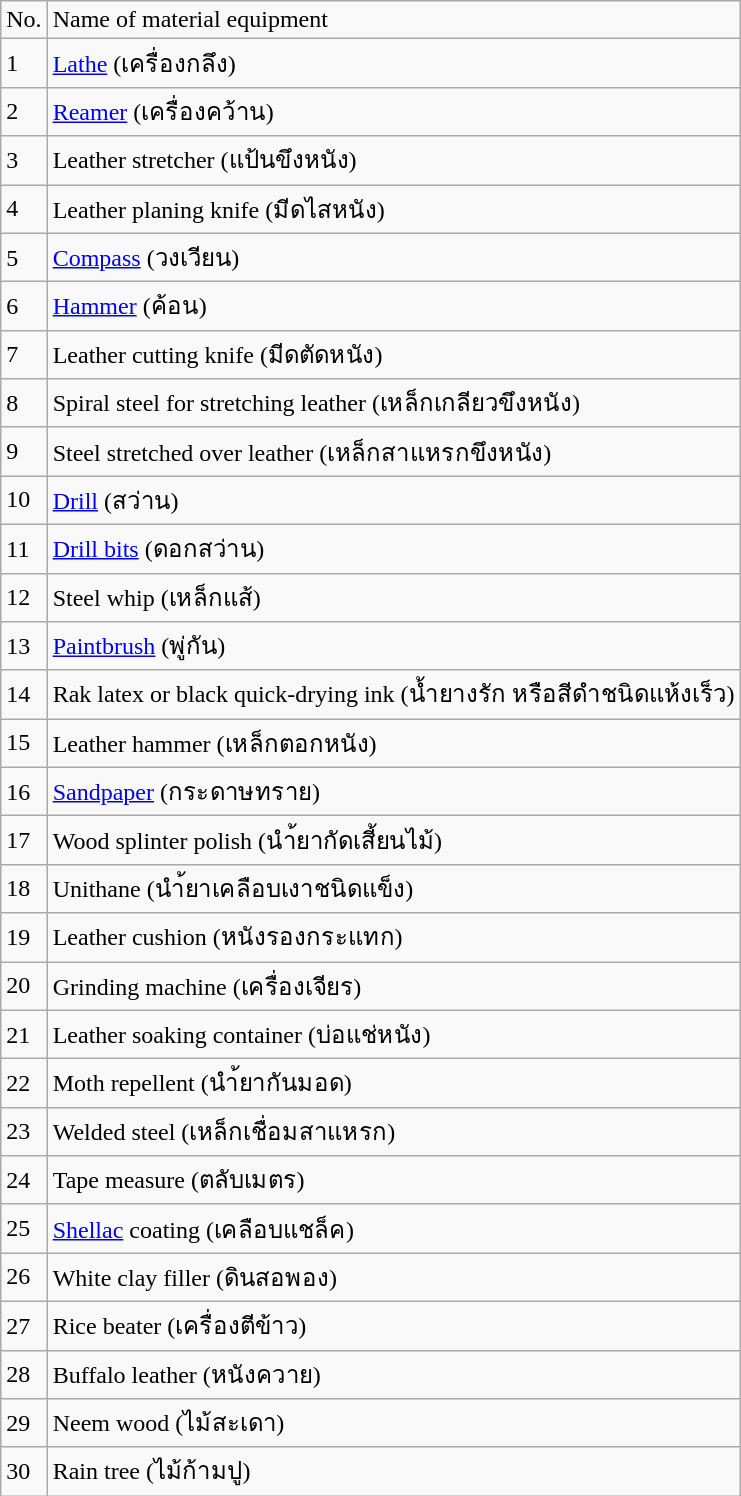<table class="wikitable">
<tr>
<td>No.</td>
<td>Name of material equipment</td>
</tr>
<tr>
<td>1</td>
<td><a href='#'>Lathe</a> (เครื่องกลึง)</td>
</tr>
<tr>
<td>2</td>
<td><a href='#'>Reamer</a> (เครื่องคว้าน)</td>
</tr>
<tr>
<td>3</td>
<td>Leather stretcher (แป้นขึงหนัง)</td>
</tr>
<tr>
<td>4</td>
<td>Leather planing knife (มีดไสหนัง)</td>
</tr>
<tr>
<td>5</td>
<td><a href='#'>Compass</a> (วงเวียน)</td>
</tr>
<tr>
<td>6</td>
<td><a href='#'>Hammer</a> (ค้อน)</td>
</tr>
<tr>
<td>7</td>
<td>Leather cutting knife (มีดตัดหนัง)</td>
</tr>
<tr>
<td>8</td>
<td>Spiral steel for stretching leather (เหล็กเกลียวขึงหนัง)</td>
</tr>
<tr>
<td>9</td>
<td>Steel stretched over leather (เหล็กสาแหรกขึงหนัง)</td>
</tr>
<tr>
<td>10</td>
<td><a href='#'>Drill</a> (สว่าน)</td>
</tr>
<tr>
<td>11</td>
<td><a href='#'>Drill bits</a> (ดอกสว่าน)</td>
</tr>
<tr>
<td>12</td>
<td>Steel whip (เหล็กแส้)</td>
</tr>
<tr>
<td>13</td>
<td><a href='#'>Paintbrush</a> (พู่กัน)</td>
</tr>
<tr>
<td>14</td>
<td>Rak latex or black quick-drying ink (น้ำยางรัก หรือสีดำชนิดแห้งเร็ว)</td>
</tr>
<tr>
<td>15</td>
<td>Leather hammer (เหล็กตอกหนัง)</td>
</tr>
<tr>
<td>16</td>
<td><a href='#'>Sandpaper</a> (กระดาษทราย)</td>
</tr>
<tr>
<td>17</td>
<td>Wood splinter polish (นำ้ยากัดเสี้ยนไม้)</td>
</tr>
<tr>
<td>18</td>
<td>Unithane (นำ้ยาเคลือบเงาชนิดแข็ง)</td>
</tr>
<tr>
<td>19</td>
<td>Leather cushion (หนังรองกระแทก)</td>
</tr>
<tr>
<td>20</td>
<td>Grinding machine (เครื่องเจียร)</td>
</tr>
<tr>
<td>21</td>
<td>Leather soaking container (บ่อแช่หนัง)</td>
</tr>
<tr>
<td>22</td>
<td>Moth repellent (นำ้ยากันมอด)</td>
</tr>
<tr>
<td>23</td>
<td>Welded steel (เหล็กเชื่อมสาแหรก)</td>
</tr>
<tr>
<td>24</td>
<td>Tape measure (ตลับเมตร)</td>
</tr>
<tr>
<td>25</td>
<td><a href='#'>Shellac</a> coating (เคลือบแชล็ค)</td>
</tr>
<tr>
<td>26</td>
<td>White clay filler (ดินสอพอง)</td>
</tr>
<tr>
<td>27</td>
<td>Rice beater (เครื่องตีข้าว)</td>
</tr>
<tr>
<td>28</td>
<td>Buffalo leather (หนังควาย)</td>
</tr>
<tr>
<td>29</td>
<td>Neem wood (ไม้สะเดา)</td>
</tr>
<tr>
<td>30</td>
<td>Rain tree (ไม้ก้ามปู)</td>
</tr>
</table>
